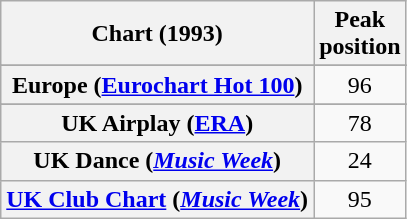<table class="wikitable sortable plainrowheaders" style="text-align:center">
<tr>
<th>Chart (1993)</th>
<th>Peak<br>position</th>
</tr>
<tr>
</tr>
<tr>
<th scope="row">Europe (<a href='#'>Eurochart Hot 100</a>)</th>
<td>96</td>
</tr>
<tr>
</tr>
<tr>
<th scope="row">UK Airplay (<a href='#'>ERA</a>)</th>
<td>78</td>
</tr>
<tr>
<th scope="row">UK Dance (<em><a href='#'>Music Week</a></em>)</th>
<td>24</td>
</tr>
<tr>
<th scope="row"><a href='#'>UK Club Chart</a> (<em><a href='#'>Music Week</a></em>)</th>
<td>95</td>
</tr>
</table>
